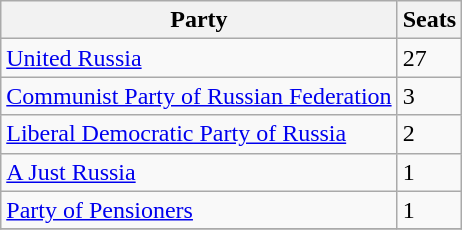<table class="wikitable">
<tr>
<th>Party</th>
<th>Seats</th>
</tr>
<tr>
<td><a href='#'>United Russia</a></td>
<td>27</td>
</tr>
<tr>
<td><a href='#'>Communist Party of Russian Federation</a></td>
<td>3</td>
</tr>
<tr>
<td><a href='#'>Liberal Democratic Party of Russia</a></td>
<td>2</td>
</tr>
<tr>
<td><a href='#'>A Just Russia</a></td>
<td>1</td>
</tr>
<tr>
<td><a href='#'>Party of Pensioners</a></td>
<td>1</td>
</tr>
<tr>
</tr>
</table>
